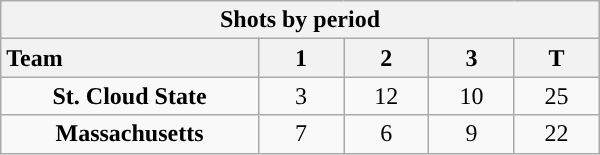<table class="wikitable" style="width:25em; text-align:right;">
<tr>
<th colspan=5>Shots by period</th>
</tr>
<tr>
<th style="width:10em; text-align:left;">Team</th>
<th style="width:3em;">1</th>
<th style="width:3em;">2</th>
<th style="width:3em;">3</th>
<th style="width:3em;">T</th>
</tr>
<tr>
<td align=center><strong>St. Cloud State</strong></td>
<td align=center>3</td>
<td align=center>12</td>
<td align=center>10</td>
<td align=center>25</td>
</tr>
<tr>
<td align=center><strong>Massachusetts</strong></td>
<td align=center>7</td>
<td align=center>6</td>
<td align=center>9</td>
<td align=center>22</td>
</tr>
</table>
